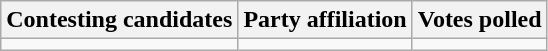<table class="wikitable sortable">
<tr>
<th>Contesting candidates</th>
<th>Party affiliation</th>
<th>Votes polled</th>
</tr>
<tr>
<td></td>
<td></td>
<td></td>
</tr>
</table>
